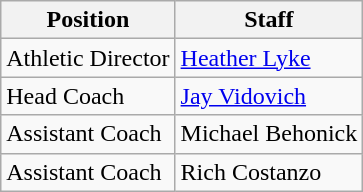<table class="wikitable">
<tr>
<th>Position</th>
<th>Staff</th>
</tr>
<tr>
<td>Athletic Director</td>
<td><a href='#'>Heather Lyke</a></td>
</tr>
<tr>
<td>Head Coach</td>
<td><a href='#'>Jay Vidovich</a></td>
</tr>
<tr>
<td>Assistant Coach</td>
<td>Michael Behonick</td>
</tr>
<tr>
<td>Assistant Coach</td>
<td>Rich Costanzo</td>
</tr>
</table>
